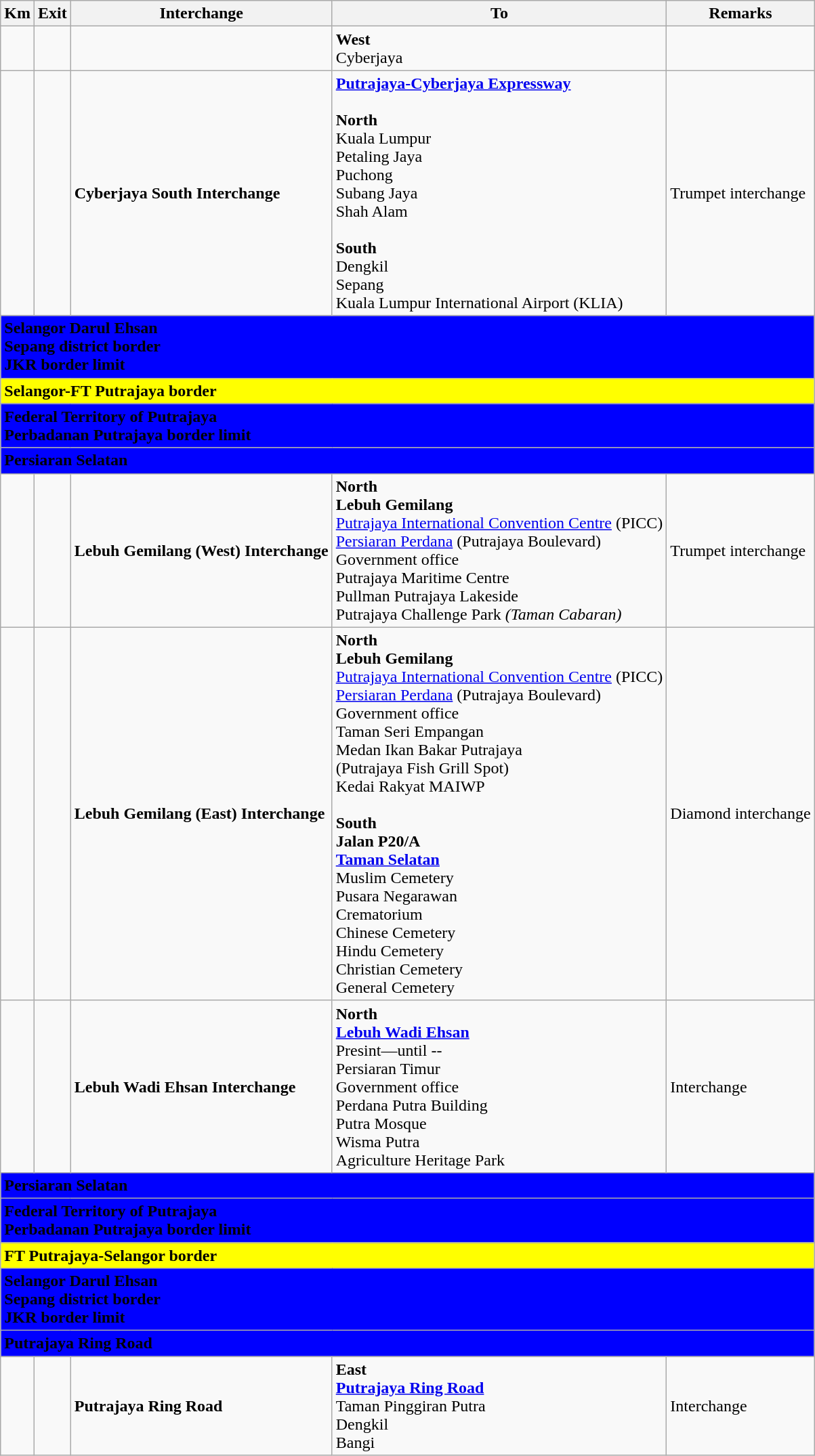<table class="wikitable">
<tr>
<th>Km</th>
<th>Exit</th>
<th>Interchange</th>
<th>To</th>
<th>Remarks</th>
</tr>
<tr>
<td></td>
<td></td>
<td></td>
<td><strong>West</strong><br>Cyberjaya</td>
<td></td>
</tr>
<tr>
<td></td>
<td></td>
<td><strong>Cyberjaya South Interchange</strong></td>
<td> <strong><a href='#'>Putrajaya-Cyberjaya Expressway</a></strong><br><br><strong>North</strong><br> Kuala Lumpur<br> Petaling Jaya<br> Puchong<br> Subang Jaya<br> Shah Alam<br><br><strong>South</strong><br> Dengkil<br> Sepang<br> Kuala Lumpur International Airport (KLIA) </td>
<td>Trumpet interchange</td>
</tr>
<tr>
<td style="width:600px" colspan="6" style="text-align:center" bgcolor="blue"><strong><span>Selangor Darul Ehsan<br>Sepang district border<br>JKR border limit</span></strong></td>
</tr>
<tr>
<td style="width:600px" colspan="6" style="text-align:center" bgcolor="yellow"><strong><span>Selangor-FT Putrajaya border</span></strong></td>
</tr>
<tr>
<td style="width:600px" colspan="6" style="text-align:center" bgcolor="blue"><strong><span>Federal Territory of Putrajaya<br>Perbadanan Putrajaya border limit</span></strong></td>
</tr>
<tr>
<td style="width:600px" colspan="6" style="text-align:center" bgcolor="blue"><strong><span>Persiaran Selatan</span></strong></td>
</tr>
<tr>
<td></td>
<td></td>
<td><strong>Lebuh Gemilang (West) Interchange</strong></td>
<td><strong>North</strong><br><strong>Lebuh Gemilang</strong><br><a href='#'>Putrajaya International Convention Centre</a> (PICC)<br><a href='#'>Persiaran Perdana</a> (Putrajaya Boulevard)<br>Government office<br>Putrajaya Maritime Centre<br>Pullman Putrajaya Lakeside<br>Putrajaya Challenge Park <em>(Taman Cabaran)</em></td>
<td>Trumpet interchange</td>
</tr>
<tr>
<td></td>
<td></td>
<td><strong>Lebuh Gemilang (East) Interchange</strong></td>
<td><strong>North</strong><br><strong>Lebuh Gemilang</strong><br><a href='#'>Putrajaya International Convention Centre</a> (PICC)<br><a href='#'>Persiaran Perdana</a> (Putrajaya Boulevard)<br>Government office<br>Taman Seri Empangan<br>Medan Ikan Bakar Putrajaya <br>(Putrajaya Fish Grill Spot)<br>Kedai Rakyat MAIWP<br><br><strong>South</strong><br><strong>Jalan P20/A</strong><br><strong><a href='#'>Taman Selatan</a></strong><br>Muslim Cemetery<br>Pusara Negarawan<br>Crematorium<br>Chinese Cemetery<br>Hindu Cemetery<br>Christian Cemetery<br>General Cemetery</td>
<td>Diamond interchange</td>
</tr>
<tr>
<td></td>
<td></td>
<td><strong>Lebuh Wadi Ehsan Interchange</strong></td>
<td><strong>North</strong><br><strong><a href='#'>Lebuh Wadi Ehsan</a></strong><br>Presint—until --<br>Persiaran Timur<br>Government office<br>Perdana Putra Building<br>Putra Mosque<br>Wisma Putra<br>Agriculture Heritage Park</td>
<td>Interchange</td>
</tr>
<tr>
<td style="width:600px" colspan="6" style="text-align:center" bgcolor="blue"><strong><span>Persiaran Selatan</span></strong></td>
</tr>
<tr>
<td style="width:600px" colspan="6" style="text-align:center" bgcolor="blue"><strong><span>Federal Territory of Putrajaya<br>Perbadanan Putrajaya border limit</span></strong></td>
</tr>
<tr>
<td style="width:600px" colspan="6" style="text-align:center" bgcolor="yellow"><strong><span>FT Putrajaya-Selangor border</span></strong></td>
</tr>
<tr>
<td style="width:600px" colspan="6" style="text-align:center" bgcolor="blue"><strong><span>Selangor Darul Ehsan<br>Sepang district border<br>JKR border limit</span></strong></td>
</tr>
<tr>
<td style="width:600px" colspan="6" style="text-align:center" bgcolor="blue"><strong><span> Putrajaya Ring Road</span></strong></td>
</tr>
<tr>
<td></td>
<td></td>
<td><strong>Putrajaya Ring Road</strong></td>
<td><strong>East</strong><br> <strong><a href='#'>Putrajaya Ring Road</a></strong><br>Taman Pinggiran Putra<br>Dengkil<br>Bangi</td>
<td>Interchange</td>
</tr>
</table>
